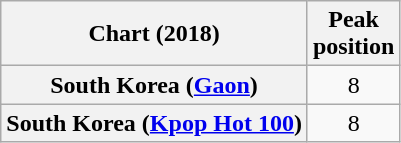<table class="wikitable sortable plainrowheaders" style="text-align:center">
<tr>
<th scope="col">Chart (2018)</th>
<th scope="col">Peak<br>position</th>
</tr>
<tr>
<th scope="row">South Korea (<a href='#'>Gaon</a>)</th>
<td>8</td>
</tr>
<tr>
<th scope="row">South Korea (<a href='#'>Kpop Hot 100</a>)</th>
<td>8</td>
</tr>
</table>
